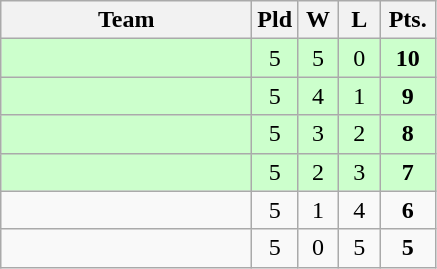<table class=wikitable style="text-align:center">
<tr>
<th width=160>Team</th>
<th width=20>Pld</th>
<th width=20>W</th>
<th width=20>L</th>
<th width=30>Pts.</th>
</tr>
<tr bgcolor=ccffcc>
<td align=left></td>
<td>5</td>
<td>5</td>
<td>0</td>
<td><strong>10</strong></td>
</tr>
<tr bgcolor=ccffcc>
<td align=left></td>
<td>5</td>
<td>4</td>
<td>1</td>
<td><strong>9</strong></td>
</tr>
<tr bgcolor=ccffcc>
<td align=left></td>
<td>5</td>
<td>3</td>
<td>2</td>
<td><strong>8</strong></td>
</tr>
<tr bgcolor=ccffcc>
<td align=left></td>
<td>5</td>
<td>2</td>
<td>3</td>
<td><strong>7</strong></td>
</tr>
<tr bgcolor=>
<td align=left></td>
<td>5</td>
<td>1</td>
<td>4</td>
<td><strong>6</strong></td>
</tr>
<tr bgcolor=>
<td align=left></td>
<td>5</td>
<td>0</td>
<td>5</td>
<td><strong>5</strong></td>
</tr>
</table>
